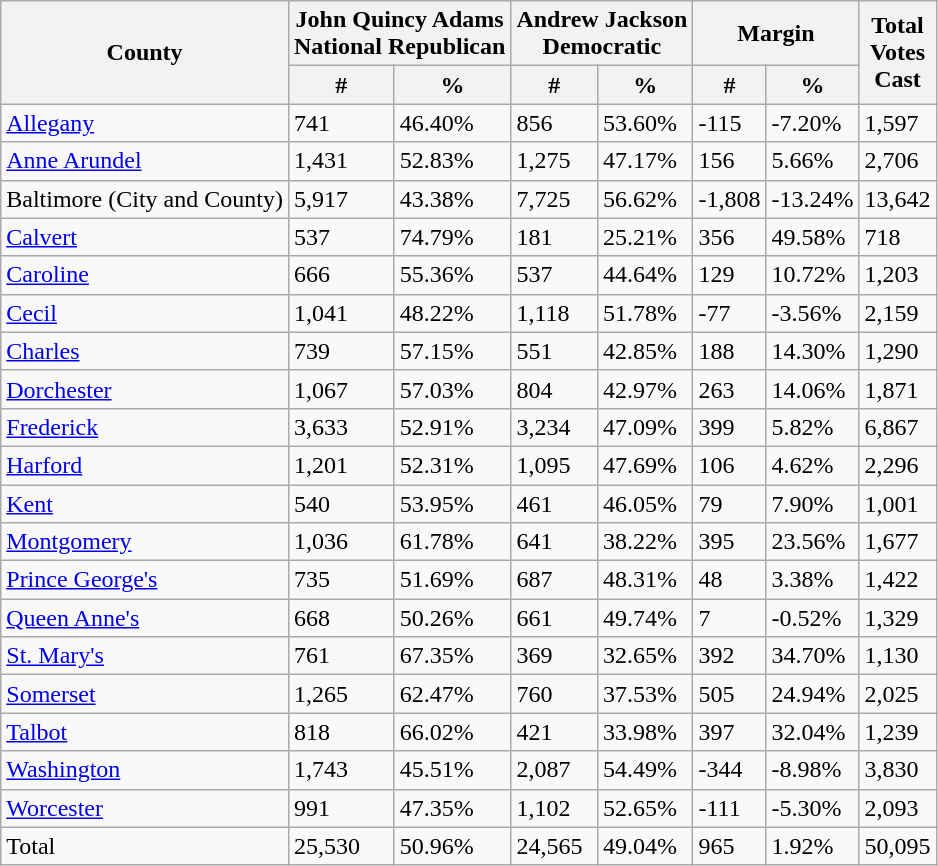<table class="wikitable sortable">
<tr>
<th rowspan="2">County</th>
<th colspan="2" >John Quincy Adams<br>National Republican</th>
<th colspan="2" >Andrew Jackson<br>Democratic</th>
<th colspan="2">Margin</th>
<th rowspan="2">Total<br>Votes<br>Cast </th>
</tr>
<tr>
<th>#</th>
<th>%</th>
<th>#</th>
<th>%</th>
<th>#</th>
<th>%</th>
</tr>
<tr>
<td><a href='#'>Allegany</a></td>
<td>741</td>
<td>46.40%</td>
<td>856</td>
<td>53.60%</td>
<td>-115</td>
<td>-7.20%</td>
<td>1,597</td>
</tr>
<tr>
<td><a href='#'>Anne Arundel</a></td>
<td>1,431</td>
<td>52.83%</td>
<td>1,275</td>
<td>47.17%</td>
<td>156</td>
<td>5.66%</td>
<td>2,706</td>
</tr>
<tr>
<td>Baltimore (City and County)</td>
<td>5,917</td>
<td>43.38%</td>
<td>7,725</td>
<td>56.62%</td>
<td>-1,808</td>
<td>-13.24%</td>
<td>13,642</td>
</tr>
<tr>
<td><a href='#'>Calvert</a></td>
<td>537</td>
<td>74.79%</td>
<td>181</td>
<td>25.21%</td>
<td>356</td>
<td>49.58%</td>
<td>718</td>
</tr>
<tr>
<td><a href='#'>Caroline</a></td>
<td>666</td>
<td>55.36%</td>
<td>537</td>
<td>44.64%</td>
<td>129</td>
<td>10.72%</td>
<td>1,203</td>
</tr>
<tr>
<td><a href='#'>Cecil</a></td>
<td>1,041</td>
<td>48.22%</td>
<td>1,118</td>
<td>51.78%</td>
<td>-77</td>
<td>-3.56%</td>
<td>2,159</td>
</tr>
<tr>
<td><a href='#'>Charles</a></td>
<td>739</td>
<td>57.15%</td>
<td>551</td>
<td>42.85%</td>
<td>188</td>
<td>14.30%</td>
<td>1,290</td>
</tr>
<tr>
<td><a href='#'>Dorchester</a></td>
<td>1,067</td>
<td>57.03%</td>
<td>804</td>
<td>42.97%</td>
<td>263</td>
<td>14.06%</td>
<td>1,871</td>
</tr>
<tr>
<td><a href='#'>Frederick</a></td>
<td>3,633</td>
<td>52.91%</td>
<td>3,234</td>
<td>47.09%</td>
<td>399</td>
<td>5.82%</td>
<td>6,867</td>
</tr>
<tr>
<td><a href='#'>Harford</a></td>
<td>1,201</td>
<td>52.31%</td>
<td>1,095</td>
<td>47.69%</td>
<td>106</td>
<td>4.62%</td>
<td>2,296</td>
</tr>
<tr>
<td><a href='#'>Kent</a></td>
<td>540</td>
<td>53.95%</td>
<td>461</td>
<td>46.05%</td>
<td>79</td>
<td>7.90%</td>
<td>1,001</td>
</tr>
<tr>
<td><a href='#'>Montgomery</a></td>
<td>1,036</td>
<td>61.78%</td>
<td>641</td>
<td>38.22%</td>
<td>395</td>
<td>23.56%</td>
<td>1,677</td>
</tr>
<tr>
<td><a href='#'>Prince George's</a></td>
<td>735</td>
<td>51.69%</td>
<td>687</td>
<td>48.31%</td>
<td>48</td>
<td>3.38%</td>
<td>1,422</td>
</tr>
<tr>
<td><a href='#'>Queen Anne's</a></td>
<td>668</td>
<td>50.26%</td>
<td>661</td>
<td>49.74%</td>
<td>7</td>
<td>-0.52%</td>
<td>1,329</td>
</tr>
<tr>
<td><a href='#'>St. Mary's</a></td>
<td>761</td>
<td>67.35%</td>
<td>369</td>
<td>32.65%</td>
<td>392</td>
<td>34.70%</td>
<td>1,130</td>
</tr>
<tr>
<td><a href='#'>Somerset</a></td>
<td>1,265</td>
<td>62.47%</td>
<td>760</td>
<td>37.53%</td>
<td>505</td>
<td>24.94%</td>
<td>2,025</td>
</tr>
<tr>
<td><a href='#'>Talbot</a></td>
<td>818</td>
<td>66.02%</td>
<td>421</td>
<td>33.98%</td>
<td>397</td>
<td>32.04%</td>
<td>1,239</td>
</tr>
<tr>
<td><a href='#'>Washington</a></td>
<td>1,743</td>
<td>45.51%</td>
<td>2,087</td>
<td>54.49%</td>
<td>-344</td>
<td>-8.98%</td>
<td>3,830</td>
</tr>
<tr>
<td><a href='#'>Worcester</a></td>
<td>991</td>
<td>47.35%</td>
<td>1,102</td>
<td>52.65%</td>
<td>-111</td>
<td>-5.30%</td>
<td>2,093</td>
</tr>
<tr>
<td>Total</td>
<td>25,530</td>
<td>50.96%</td>
<td>24,565</td>
<td>49.04%</td>
<td>965</td>
<td>1.92%</td>
<td>50,095</td>
</tr>
</table>
